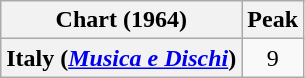<table class="wikitable plainrowheaders" style="text-align:center">
<tr>
<th scope="col">Chart (1964)</th>
<th scope="col">Peak</th>
</tr>
<tr>
<th scope="row">Italy (<em><a href='#'>Musica e Dischi</a></em>)</th>
<td>9</td>
</tr>
</table>
